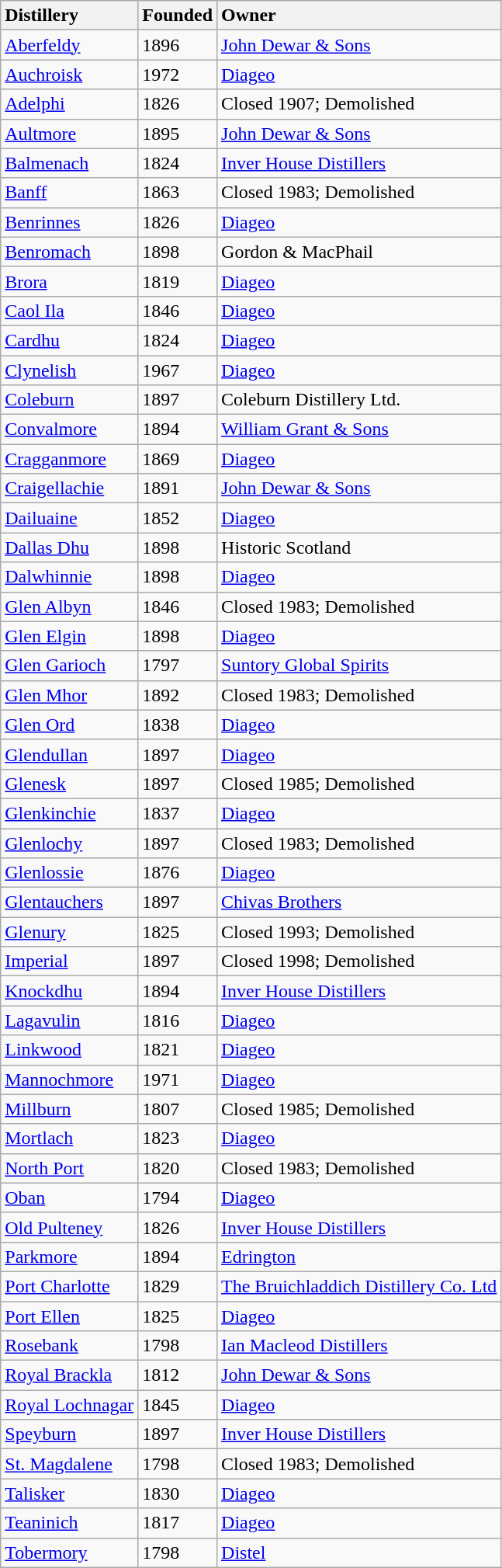<table class="sortable wikitable">
<tr>
<th style="text-align:left">Distillery</th>
<th>Founded</th>
<th style="text-align:left">Owner</th>
</tr>
<tr>
<td><a href='#'>Aberfeldy</a></td>
<td>1896</td>
<td><a href='#'>John Dewar & Sons</a></td>
</tr>
<tr>
<td><a href='#'>Auchroisk</a></td>
<td>1972</td>
<td><a href='#'>Diageo</a></td>
</tr>
<tr>
<td><a href='#'>Adelphi</a></td>
<td>1826</td>
<td>Closed 1907; Demolished</td>
</tr>
<tr>
<td><a href='#'>Aultmore</a></td>
<td>1895</td>
<td><a href='#'>John Dewar & Sons</a></td>
</tr>
<tr>
<td><a href='#'>Balmenach</a></td>
<td>1824</td>
<td><a href='#'>Inver House Distillers</a></td>
</tr>
<tr>
<td><a href='#'>Banff</a></td>
<td>1863</td>
<td>Closed 1983; Demolished</td>
</tr>
<tr>
<td><a href='#'>Benrinnes</a></td>
<td>1826</td>
<td><a href='#'>Diageo</a></td>
</tr>
<tr>
<td><a href='#'>Benromach</a></td>
<td>1898</td>
<td>Gordon & MacPhail</td>
</tr>
<tr>
<td><a href='#'>Brora</a></td>
<td>1819</td>
<td><a href='#'>Diageo</a></td>
</tr>
<tr>
<td><a href='#'>Caol Ila</a></td>
<td>1846</td>
<td><a href='#'>Diageo</a></td>
</tr>
<tr>
<td><a href='#'>Cardhu</a></td>
<td>1824</td>
<td><a href='#'>Diageo</a></td>
</tr>
<tr>
<td><a href='#'>Clynelish</a></td>
<td>1967</td>
<td><a href='#'>Diageo</a></td>
</tr>
<tr>
<td><a href='#'>Coleburn</a></td>
<td>1897</td>
<td>Coleburn Distillery Ltd.</td>
</tr>
<tr>
<td><a href='#'>Convalmore</a></td>
<td>1894</td>
<td><a href='#'>William Grant & Sons</a></td>
</tr>
<tr>
<td><a href='#'>Cragganmore</a></td>
<td>1869</td>
<td><a href='#'>Diageo</a></td>
</tr>
<tr>
<td><a href='#'>Craigellachie</a></td>
<td>1891</td>
<td><a href='#'>John Dewar & Sons</a></td>
</tr>
<tr>
<td><a href='#'>Dailuaine</a></td>
<td>1852</td>
<td><a href='#'>Diageo</a></td>
</tr>
<tr>
<td><a href='#'>Dallas Dhu</a></td>
<td>1898</td>
<td>Historic Scotland</td>
</tr>
<tr>
<td><a href='#'>Dalwhinnie</a></td>
<td>1898</td>
<td><a href='#'>Diageo</a></td>
</tr>
<tr>
<td><a href='#'>Glen Albyn</a></td>
<td>1846</td>
<td>Closed 1983; Demolished</td>
</tr>
<tr>
<td><a href='#'>Glen Elgin</a></td>
<td>1898</td>
<td><a href='#'>Diageo</a></td>
</tr>
<tr>
<td><a href='#'>Glen Garioch</a></td>
<td>1797</td>
<td><a href='#'>Suntory Global Spirits</a></td>
</tr>
<tr>
<td><a href='#'>Glen Mhor</a></td>
<td>1892</td>
<td>Closed 1983; Demolished</td>
</tr>
<tr>
<td><a href='#'>Glen Ord</a></td>
<td>1838</td>
<td><a href='#'>Diageo</a></td>
</tr>
<tr>
<td><a href='#'>Glendullan</a></td>
<td>1897</td>
<td><a href='#'>Diageo</a></td>
</tr>
<tr>
<td><a href='#'>Glenesk</a></td>
<td>1897</td>
<td>Closed 1985; Demolished</td>
</tr>
<tr>
<td><a href='#'>Glenkinchie</a></td>
<td>1837</td>
<td><a href='#'>Diageo</a></td>
</tr>
<tr>
<td><a href='#'>Glenlochy</a></td>
<td>1897</td>
<td>Closed 1983; Demolished</td>
</tr>
<tr>
<td><a href='#'>Glenlossie</a></td>
<td>1876</td>
<td><a href='#'>Diageo</a></td>
</tr>
<tr>
<td><a href='#'>Glentauchers</a></td>
<td>1897</td>
<td><a href='#'>Chivas Brothers</a></td>
</tr>
<tr>
<td><a href='#'>Glenury</a></td>
<td>1825</td>
<td>Closed 1993; Demolished</td>
</tr>
<tr>
<td><a href='#'>Imperial</a></td>
<td>1897</td>
<td>Closed 1998; Demolished</td>
</tr>
<tr>
<td><a href='#'>Knockdhu</a></td>
<td>1894</td>
<td><a href='#'>Inver House Distillers</a></td>
</tr>
<tr>
<td><a href='#'>Lagavulin</a></td>
<td>1816</td>
<td><a href='#'>Diageo</a></td>
</tr>
<tr>
<td><a href='#'>Linkwood</a></td>
<td>1821</td>
<td><a href='#'>Diageo</a></td>
</tr>
<tr>
<td><a href='#'>Mannochmore</a></td>
<td>1971</td>
<td><a href='#'>Diageo</a></td>
</tr>
<tr>
<td><a href='#'>Millburn</a></td>
<td>1807</td>
<td>Closed 1985; Demolished</td>
</tr>
<tr>
<td><a href='#'>Mortlach</a></td>
<td>1823</td>
<td><a href='#'>Diageo</a></td>
</tr>
<tr>
<td><a href='#'>North Port</a></td>
<td>1820</td>
<td>Closed 1983; Demolished</td>
</tr>
<tr>
<td><a href='#'>Oban</a></td>
<td>1794</td>
<td><a href='#'>Diageo</a></td>
</tr>
<tr>
<td><a href='#'>Old Pulteney</a></td>
<td>1826</td>
<td><a href='#'>Inver House Distillers</a></td>
</tr>
<tr>
<td><a href='#'>Parkmore</a></td>
<td>1894</td>
<td><a href='#'>Edrington</a></td>
</tr>
<tr>
<td><a href='#'>Port Charlotte</a></td>
<td>1829</td>
<td><a href='#'>The Bruichladdich Distillery Co. Ltd</a></td>
</tr>
<tr>
<td><a href='#'>Port Ellen</a></td>
<td>1825</td>
<td><a href='#'>Diageo</a></td>
</tr>
<tr>
<td><a href='#'>Rosebank</a></td>
<td>1798</td>
<td><a href='#'>Ian Macleod Distillers</a></td>
</tr>
<tr>
<td><a href='#'>Royal Brackla</a></td>
<td>1812</td>
<td><a href='#'>John Dewar & Sons</a></td>
</tr>
<tr>
<td><a href='#'>Royal Lochnagar</a></td>
<td>1845</td>
<td><a href='#'>Diageo</a></td>
</tr>
<tr>
<td><a href='#'>Speyburn</a></td>
<td>1897</td>
<td><a href='#'>Inver House Distillers</a></td>
</tr>
<tr>
<td><a href='#'>St. Magdalene</a></td>
<td>1798</td>
<td>Closed 1983; Demolished</td>
</tr>
<tr>
<td><a href='#'>Talisker</a></td>
<td>1830</td>
<td><a href='#'>Diageo</a></td>
</tr>
<tr>
<td><a href='#'>Teaninich</a></td>
<td>1817</td>
<td><a href='#'>Diageo</a></td>
</tr>
<tr>
<td><a href='#'>Tobermory</a></td>
<td>1798</td>
<td><a href='#'>Distel</a></td>
</tr>
</table>
